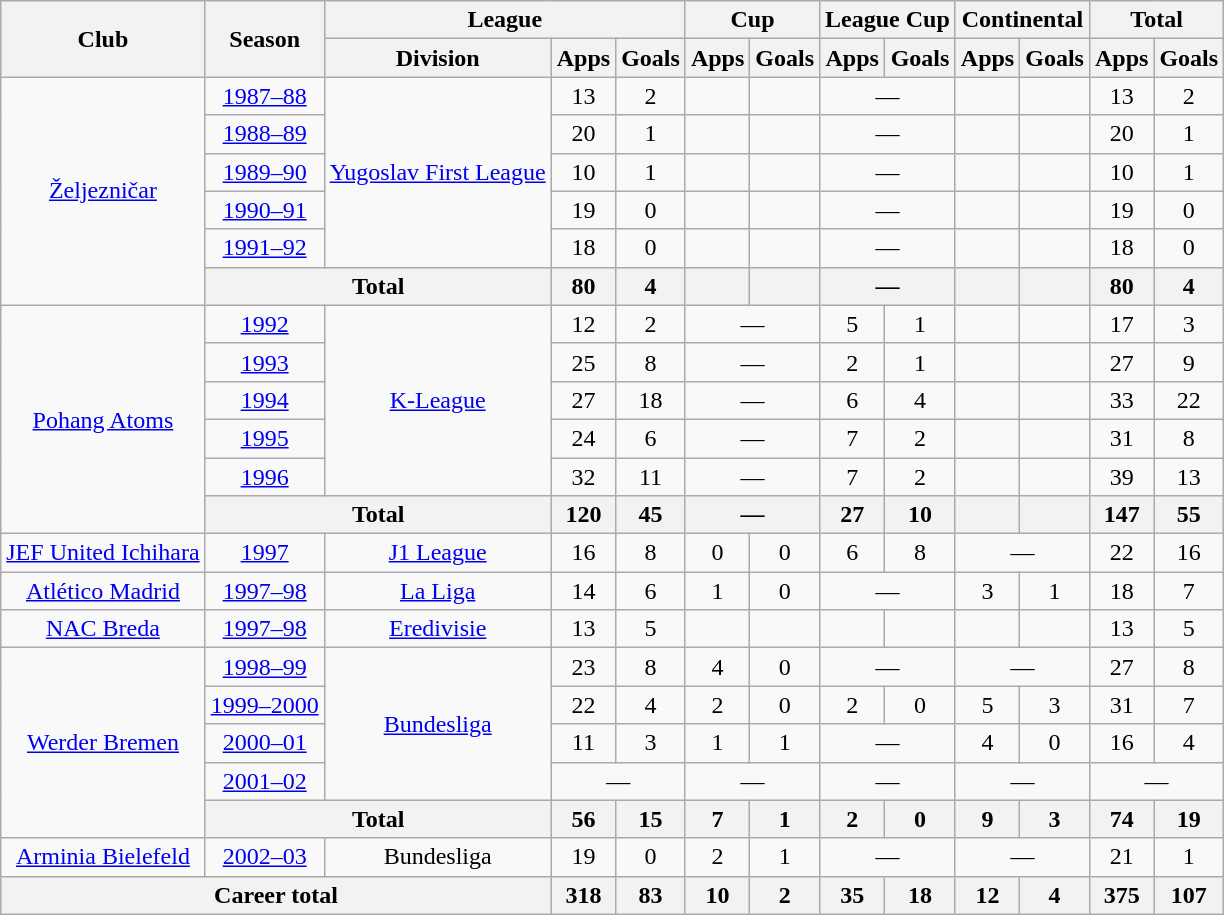<table class="wikitable" style="text-align:center">
<tr>
<th rowspan="2">Club</th>
<th rowspan="2">Season</th>
<th colspan="3">League</th>
<th colspan="2">Cup</th>
<th colspan="2">League Cup</th>
<th colspan="2">Continental</th>
<th colspan="2">Total</th>
</tr>
<tr>
<th>Division</th>
<th>Apps</th>
<th>Goals</th>
<th>Apps</th>
<th>Goals</th>
<th>Apps</th>
<th>Goals</th>
<th>Apps</th>
<th>Goals</th>
<th>Apps</th>
<th>Goals</th>
</tr>
<tr>
<td rowspan="6"><a href='#'>Željezničar</a></td>
<td><a href='#'>1987–88</a></td>
<td rowspan="5"><a href='#'>Yugoslav First League</a></td>
<td>13</td>
<td>2</td>
<td></td>
<td></td>
<td colspan="2">—</td>
<td></td>
<td></td>
<td>13</td>
<td>2</td>
</tr>
<tr>
<td><a href='#'>1988–89</a></td>
<td>20</td>
<td>1</td>
<td></td>
<td></td>
<td colspan="2">—</td>
<td></td>
<td></td>
<td>20</td>
<td>1</td>
</tr>
<tr>
<td><a href='#'>1989–90</a></td>
<td>10</td>
<td>1</td>
<td></td>
<td></td>
<td colspan="2">—</td>
<td></td>
<td></td>
<td>10</td>
<td>1</td>
</tr>
<tr>
<td><a href='#'>1990–91</a></td>
<td>19</td>
<td>0</td>
<td></td>
<td></td>
<td colspan="2">—</td>
<td></td>
<td></td>
<td>19</td>
<td>0</td>
</tr>
<tr>
<td><a href='#'>1991–92</a></td>
<td>18</td>
<td>0</td>
<td></td>
<td></td>
<td colspan="2">—</td>
<td></td>
<td></td>
<td>18</td>
<td>0</td>
</tr>
<tr>
<th colspan="2">Total</th>
<th>80</th>
<th>4</th>
<th></th>
<th></th>
<th colspan="2">—</th>
<th></th>
<th></th>
<th>80</th>
<th>4</th>
</tr>
<tr>
<td rowspan="6"><a href='#'>Pohang Atoms</a></td>
<td><a href='#'>1992</a></td>
<td rowspan="5"><a href='#'>K-League</a></td>
<td>12</td>
<td>2</td>
<td colspan="2">—</td>
<td>5</td>
<td>1</td>
<td></td>
<td></td>
<td>17</td>
<td>3</td>
</tr>
<tr>
<td><a href='#'>1993</a></td>
<td>25</td>
<td>8</td>
<td colspan="2">—</td>
<td>2</td>
<td>1</td>
<td></td>
<td></td>
<td>27</td>
<td>9</td>
</tr>
<tr>
<td><a href='#'>1994</a></td>
<td>27</td>
<td>18</td>
<td colspan="2">—</td>
<td>6</td>
<td>4</td>
<td></td>
<td></td>
<td>33</td>
<td>22</td>
</tr>
<tr>
<td><a href='#'>1995</a></td>
<td>24</td>
<td>6</td>
<td colspan="2">—</td>
<td>7</td>
<td>2</td>
<td></td>
<td></td>
<td>31</td>
<td>8</td>
</tr>
<tr>
<td><a href='#'>1996</a></td>
<td>32</td>
<td>11</td>
<td colspan="2">—</td>
<td>7</td>
<td>2</td>
<td></td>
<td></td>
<td>39</td>
<td>13</td>
</tr>
<tr>
<th colspan="2">Total</th>
<th>120</th>
<th>45</th>
<th colspan="2">—</th>
<th>27</th>
<th>10</th>
<th></th>
<th></th>
<th>147</th>
<th>55</th>
</tr>
<tr>
<td><a href='#'>JEF United Ichihara</a></td>
<td><a href='#'>1997</a></td>
<td><a href='#'>J1 League</a></td>
<td>16</td>
<td>8</td>
<td>0</td>
<td>0</td>
<td>6</td>
<td>8</td>
<td colspan="2">—</td>
<td>22</td>
<td>16</td>
</tr>
<tr>
<td><a href='#'>Atlético Madrid</a></td>
<td><a href='#'>1997–98</a></td>
<td><a href='#'>La Liga</a></td>
<td>14</td>
<td>6</td>
<td>1</td>
<td>0</td>
<td colspan="2">—</td>
<td>3</td>
<td>1</td>
<td>18</td>
<td>7</td>
</tr>
<tr>
<td><a href='#'>NAC Breda</a></td>
<td><a href='#'>1997–98</a></td>
<td><a href='#'>Eredivisie</a></td>
<td>13</td>
<td>5</td>
<td></td>
<td></td>
<td></td>
<td></td>
<td></td>
<td></td>
<td>13</td>
<td>5</td>
</tr>
<tr>
<td rowspan="5"><a href='#'>Werder Bremen</a></td>
<td><a href='#'>1998–99</a></td>
<td rowspan="4"><a href='#'>Bundesliga</a></td>
<td>23</td>
<td>8</td>
<td>4</td>
<td>0</td>
<td colspan="2">—</td>
<td colspan="2">—</td>
<td>27</td>
<td>8</td>
</tr>
<tr>
<td><a href='#'>1999–2000</a></td>
<td>22</td>
<td>4</td>
<td>2</td>
<td>0</td>
<td>2</td>
<td>0</td>
<td>5</td>
<td>3</td>
<td>31</td>
<td>7</td>
</tr>
<tr>
<td><a href='#'>2000–01</a></td>
<td>11</td>
<td>3</td>
<td>1</td>
<td>1</td>
<td colspan="2">—</td>
<td>4</td>
<td>0</td>
<td>16</td>
<td>4</td>
</tr>
<tr>
<td><a href='#'>2001–02</a></td>
<td colspan="2">—</td>
<td colspan="2">—</td>
<td colspan="2">—</td>
<td colspan="2">—</td>
<td colspan="2">—</td>
</tr>
<tr>
<th colspan="2">Total</th>
<th>56</th>
<th>15</th>
<th>7</th>
<th>1</th>
<th>2</th>
<th>0</th>
<th>9</th>
<th>3</th>
<th>74</th>
<th>19</th>
</tr>
<tr>
<td><a href='#'>Arminia Bielefeld</a></td>
<td><a href='#'>2002–03</a></td>
<td>Bundesliga</td>
<td>19</td>
<td>0</td>
<td>2</td>
<td>1</td>
<td colspan="2">—</td>
<td colspan="2">—</td>
<td>21</td>
<td>1</td>
</tr>
<tr>
<th colspan="3">Career total</th>
<th>318</th>
<th>83</th>
<th>10</th>
<th>2</th>
<th>35</th>
<th>18</th>
<th>12</th>
<th>4</th>
<th>375</th>
<th>107</th>
</tr>
</table>
